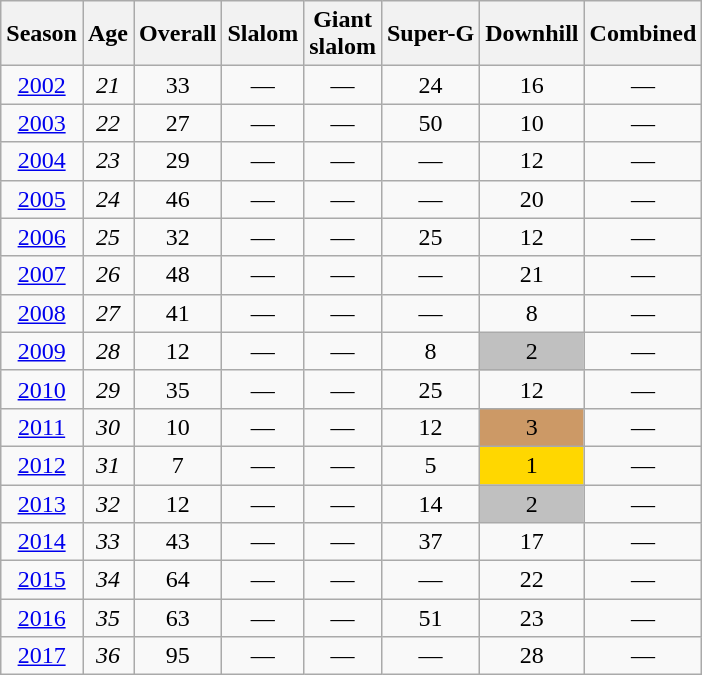<table class=wikitable style="text-align:center">
<tr>
<th>Season</th>
<th>Age</th>
<th>Overall</th>
<th>Slalom</th>
<th>Giant<br>slalom</th>
<th>Super-G</th>
<th>Downhill</th>
<th>Combined</th>
</tr>
<tr>
<td><a href='#'>2002</a></td>
<td><em>21</em></td>
<td>33</td>
<td>—</td>
<td>—</td>
<td>24</td>
<td>16</td>
<td>—</td>
</tr>
<tr>
<td><a href='#'>2003</a></td>
<td><em>22</em></td>
<td>27</td>
<td>—</td>
<td>—</td>
<td>50</td>
<td>10</td>
<td>—</td>
</tr>
<tr>
<td><a href='#'>2004</a></td>
<td><em>23</em></td>
<td>29</td>
<td>—</td>
<td>—</td>
<td>—</td>
<td>12</td>
<td>—</td>
</tr>
<tr>
<td><a href='#'>2005</a></td>
<td><em>24</em></td>
<td>46</td>
<td>—</td>
<td>—</td>
<td>—</td>
<td>20</td>
<td>—</td>
</tr>
<tr>
<td><a href='#'>2006</a></td>
<td><em>25</em></td>
<td>32</td>
<td>—</td>
<td>—</td>
<td>25</td>
<td>12</td>
<td>—</td>
</tr>
<tr>
<td><a href='#'>2007</a></td>
<td><em>26</em></td>
<td>48</td>
<td>—</td>
<td>—</td>
<td>—</td>
<td>21</td>
<td>—</td>
</tr>
<tr>
<td><a href='#'>2008</a></td>
<td><em>27</em></td>
<td>41</td>
<td>—</td>
<td>—</td>
<td>—</td>
<td>8</td>
<td>—</td>
</tr>
<tr>
<td><a href='#'>2009</a></td>
<td><em>28</em></td>
<td>12</td>
<td>—</td>
<td>—</td>
<td>8</td>
<td bgcolor="silver">2</td>
<td>—</td>
</tr>
<tr>
<td><a href='#'>2010</a></td>
<td><em>29</em></td>
<td>35</td>
<td>—</td>
<td>—</td>
<td>25</td>
<td>12</td>
<td>—</td>
</tr>
<tr>
<td><a href='#'>2011</a></td>
<td><em>30</em></td>
<td>10</td>
<td>—</td>
<td>—</td>
<td>12</td>
<td bgcolor="cc9966">3</td>
<td>—</td>
</tr>
<tr>
<td><a href='#'>2012</a></td>
<td><em>31</em></td>
<td>7</td>
<td>—</td>
<td>—</td>
<td>5</td>
<td bgcolor="gold">1</td>
<td>—</td>
</tr>
<tr>
<td><a href='#'>2013</a></td>
<td><em>32</em></td>
<td>12</td>
<td>—</td>
<td>—</td>
<td>14</td>
<td bgcolor="silver">2</td>
<td>—</td>
</tr>
<tr>
<td><a href='#'>2014</a></td>
<td><em>33</em></td>
<td>43</td>
<td>—</td>
<td>—</td>
<td>37</td>
<td>17</td>
<td>—</td>
</tr>
<tr>
<td><a href='#'>2015</a></td>
<td><em>34</em></td>
<td>64</td>
<td>—</td>
<td>—</td>
<td>—</td>
<td>22</td>
<td>—</td>
</tr>
<tr>
<td><a href='#'>2016</a></td>
<td><em>35</em></td>
<td>63</td>
<td>—</td>
<td>—</td>
<td>51</td>
<td>23</td>
<td>—</td>
</tr>
<tr>
<td><a href='#'>2017</a></td>
<td><em>36</em></td>
<td>95</td>
<td>—</td>
<td>—</td>
<td>—</td>
<td>28</td>
<td>—</td>
</tr>
</table>
